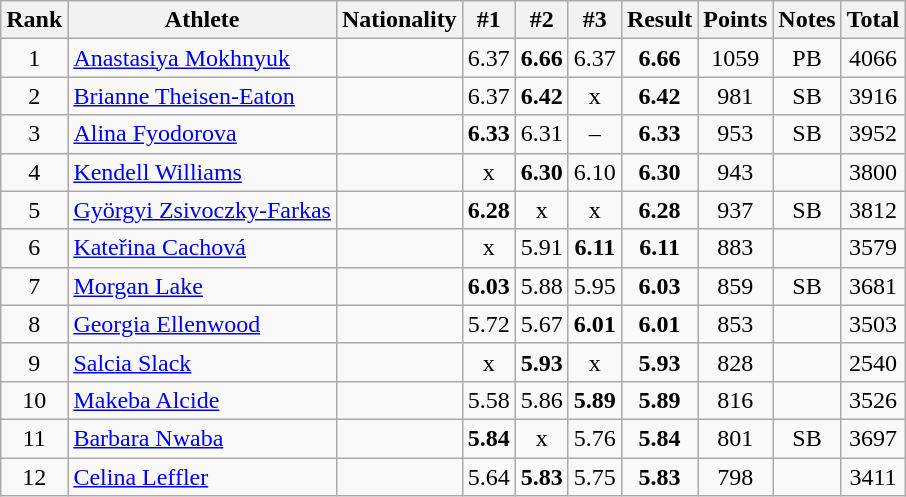<table class="wikitable sortable" style="text-align:center">
<tr>
<th>Rank</th>
<th>Athlete</th>
<th>Nationality</th>
<th>#1</th>
<th>#2</th>
<th>#3</th>
<th>Result</th>
<th>Points</th>
<th>Notes</th>
<th>Total</th>
</tr>
<tr>
<td>1</td>
<td align=left><a href='#'>Anastasiya Mokhnyuk</a></td>
<td align=left></td>
<td>6.37</td>
<td><strong>6.66</strong></td>
<td>6.37</td>
<td><strong>6.66</strong></td>
<td>1059</td>
<td>PB</td>
<td>4066</td>
</tr>
<tr>
<td>2</td>
<td align=left><a href='#'>Brianne Theisen-Eaton</a></td>
<td align=left></td>
<td>6.37</td>
<td><strong>6.42</strong></td>
<td>x</td>
<td><strong>6.42</strong></td>
<td>981</td>
<td>SB</td>
<td>3916</td>
</tr>
<tr>
<td>3</td>
<td align=left><a href='#'>Alina Fyodorova</a></td>
<td align=left></td>
<td><strong>6.33</strong></td>
<td>6.31</td>
<td>–</td>
<td><strong>6.33</strong></td>
<td>953</td>
<td>SB</td>
<td>3952</td>
</tr>
<tr>
<td>4</td>
<td align=left><a href='#'>Kendell Williams</a></td>
<td align=left></td>
<td>x</td>
<td><strong>6.30</strong></td>
<td>6.10</td>
<td><strong>6.30</strong></td>
<td>943</td>
<td></td>
<td>3800</td>
</tr>
<tr>
<td>5</td>
<td align=left><a href='#'>Györgyi Zsivoczky-Farkas</a></td>
<td align=left></td>
<td><strong>6.28</strong></td>
<td>x</td>
<td>x</td>
<td><strong>6.28</strong></td>
<td>937</td>
<td>SB</td>
<td>3812</td>
</tr>
<tr>
<td>6</td>
<td align=left><a href='#'>Kateřina Cachová</a></td>
<td align=left></td>
<td>x</td>
<td>5.91</td>
<td><strong>6.11</strong></td>
<td><strong>6.11</strong></td>
<td>883</td>
<td></td>
<td>3579</td>
</tr>
<tr>
<td>7</td>
<td align=left><a href='#'>Morgan Lake</a></td>
<td align=left></td>
<td><strong>6.03</strong></td>
<td>5.88</td>
<td>5.95</td>
<td><strong>6.03</strong></td>
<td>859</td>
<td>SB</td>
<td>3681</td>
</tr>
<tr>
<td>8</td>
<td align=left><a href='#'>Georgia Ellenwood</a></td>
<td align=left></td>
<td>5.72</td>
<td>5.67</td>
<td><strong>6.01</strong></td>
<td><strong>6.01</strong></td>
<td>853</td>
<td></td>
<td>3503</td>
</tr>
<tr>
<td>9</td>
<td align=left><a href='#'>Salcia Slack</a></td>
<td align=left></td>
<td>x</td>
<td><strong>5.93</strong></td>
<td>x</td>
<td><strong>5.93</strong></td>
<td>828</td>
<td></td>
<td>2540</td>
</tr>
<tr>
<td>10</td>
<td align=left><a href='#'>Makeba Alcide</a></td>
<td align=left></td>
<td>5.58</td>
<td>5.86</td>
<td><strong>5.89</strong></td>
<td><strong>5.89</strong></td>
<td>816</td>
<td></td>
<td>3526</td>
</tr>
<tr>
<td>11</td>
<td align=left><a href='#'>Barbara Nwaba</a></td>
<td align=left></td>
<td><strong>5.84</strong></td>
<td>x</td>
<td>5.76</td>
<td><strong>5.84</strong></td>
<td>801</td>
<td>SB</td>
<td>3697</td>
</tr>
<tr>
<td>12</td>
<td align=left><a href='#'>Celina Leffler</a></td>
<td align=left></td>
<td>5.64</td>
<td><strong>5.83</strong></td>
<td>5.75</td>
<td><strong>5.83</strong></td>
<td>798</td>
<td></td>
<td>3411</td>
</tr>
</table>
